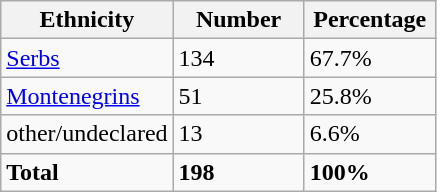<table class="wikitable">
<tr>
<th width="100px">Ethnicity</th>
<th width="80px">Number</th>
<th width="80px">Percentage</th>
</tr>
<tr>
<td><a href='#'>Serbs</a></td>
<td>134</td>
<td>67.7%</td>
</tr>
<tr>
<td><a href='#'>Montenegrins</a></td>
<td>51</td>
<td>25.8%</td>
</tr>
<tr>
<td>other/undeclared</td>
<td>13</td>
<td>6.6%</td>
</tr>
<tr>
<td><strong>Total</strong></td>
<td><strong>198</strong></td>
<td><strong>100%</strong></td>
</tr>
</table>
